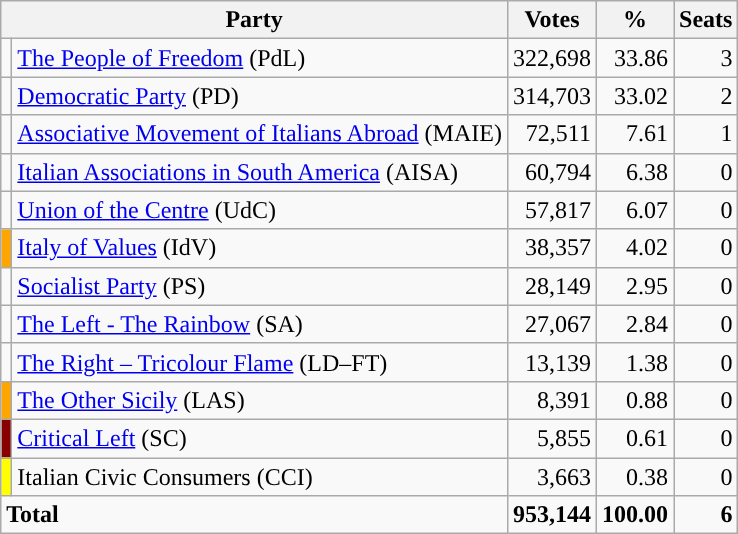<table class=wikitable style="text-align:right">
<tr>
<th colspan=2>Party</th>
<th>Votes</th>
<th>%</th>
<th>Seats</th>
</tr>
<tr>
<td></td>
<td align="left"><a href='#'>The People of Freedom</a> (PdL)</td>
<td align="right">322,698</td>
<td align="right">33.86</td>
<td align="right">3</td>
</tr>
<tr>
<td></td>
<td align="left"><a href='#'>Democratic Party</a> (PD)</td>
<td align="right">314,703</td>
<td align="right">33.02</td>
<td align="right">2</td>
</tr>
<tr>
<td></td>
<td align="left"><a href='#'>Associative Movement of Italians Abroad</a> (MAIE)</td>
<td align="right">72,511</td>
<td align="right">7.61</td>
<td align="right">1</td>
</tr>
<tr>
<td></td>
<td align="left"><a href='#'>Italian Associations in South America</a> (AISA)</td>
<td align="right">60,794</td>
<td align="right">6.38</td>
<td align="right">0</td>
</tr>
<tr>
<td></td>
<td align="left"><a href='#'>Union of the Centre</a> (UdC)</td>
<td align="right">57,817</td>
<td align="right">6.07</td>
<td align="right">0</td>
</tr>
<tr>
<td bgcolor="orange"></td>
<td align="left"><a href='#'>Italy of Values</a> (IdV)</td>
<td align="right">38,357</td>
<td align="right">4.02</td>
<td align="right">0</td>
</tr>
<tr>
<td></td>
<td align="left"><a href='#'>Socialist Party</a> (PS)</td>
<td align="right">28,149</td>
<td align="right">2.95</td>
<td align="right">0</td>
</tr>
<tr>
<td></td>
<td align="left"><a href='#'>The Left - The Rainbow</a> (SA)</td>
<td align="right">27,067</td>
<td align="right">2.84</td>
<td align="right">0</td>
</tr>
<tr>
<td></td>
<td align="left"><a href='#'>The Right – Tricolour Flame</a> (LD–FT)</td>
<td align="right">13,139</td>
<td align="right">1.38</td>
<td align="right">0</td>
</tr>
<tr>
<td bgcolor="orange"></td>
<td align="left"><a href='#'>The Other Sicily</a> (LAS)</td>
<td align="right">8,391</td>
<td align="right">0.88</td>
<td align="right">0</td>
</tr>
<tr>
<td bgcolor="#880000"></td>
<td align="left"><a href='#'>Critical Left</a> (SC)</td>
<td align="right">5,855</td>
<td align="right">0.61</td>
<td align="right">0</td>
</tr>
<tr>
<td bgcolor="yellow"></td>
<td align="left">Italian Civic Consumers (CCI)</td>
<td align="right">3,663</td>
<td align="right">0.38</td>
<td align="right">0</td>
</tr>
<tr>
<td align="left" colspan=2><strong>Total</strong></td>
<td align="right"><strong>953,144</strong></td>
<td align="right"><strong>100.00</strong></td>
<td align="right"><strong>6</strong></td>
</tr>
</table>
